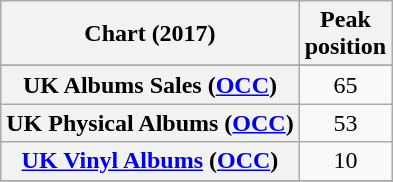<table class="wikitable sortable plainrowheaders" style="text-align:center">
<tr>
<th scope="col">Chart (2017)</th>
<th scope="col">Peak<br> position</th>
</tr>
<tr>
</tr>
<tr>
</tr>
<tr>
</tr>
<tr>
<th scope="row">UK Albums Sales (<a href='#'>OCC</a>)</th>
<td>65</td>
</tr>
<tr>
<th scope="row">UK Physical Albums (<a href='#'>OCC</a>)</th>
<td>53</td>
</tr>
<tr>
<th scope="row"><a href='#'>UK Vinyl Albums</a> (<a href='#'>OCC</a>)</th>
<td>10</td>
</tr>
<tr>
</tr>
</table>
